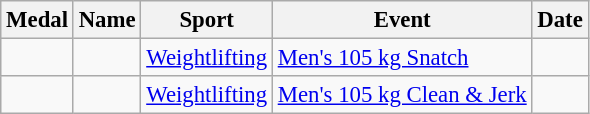<table class="wikitable sortable" style="font-size:95%">
<tr>
<th>Medal</th>
<th>Name</th>
<th>Sport</th>
<th>Event</th>
<th>Date</th>
</tr>
<tr>
<td></td>
<td></td>
<td><a href='#'>Weightlifting</a></td>
<td><a href='#'>Men's 105 kg Snatch</a></td>
<td></td>
</tr>
<tr>
<td></td>
<td></td>
<td><a href='#'>Weightlifting</a></td>
<td><a href='#'>Men's 105 kg Clean & Jerk</a></td>
<td></td>
</tr>
</table>
